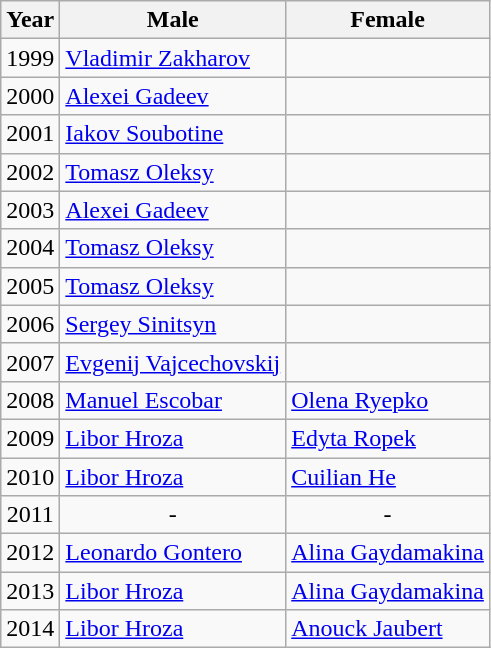<table class="wikitable">
<tr>
<th>Year</th>
<th>Male</th>
<th>Female</th>
</tr>
<tr>
<td align="center">1999</td>
<td> <a href='#'>Vladimir Zakharov</a></td>
<td></td>
</tr>
<tr>
<td align="center">2000</td>
<td> <a href='#'>Alexei Gadeev</a></td>
<td></td>
</tr>
<tr>
<td align="center">2001</td>
<td> <a href='#'>Iakov Soubotine</a></td>
<td></td>
</tr>
<tr>
<td align="center">2002</td>
<td> <a href='#'>Tomasz Oleksy</a></td>
<td></td>
</tr>
<tr>
<td align="center">2003</td>
<td> <a href='#'>Alexei Gadeev</a></td>
<td></td>
</tr>
<tr>
<td align="center">2004</td>
<td> <a href='#'>Tomasz Oleksy</a></td>
<td></td>
</tr>
<tr>
<td align="center">2005</td>
<td> <a href='#'>Tomasz Oleksy</a></td>
<td></td>
</tr>
<tr>
<td align="center">2006</td>
<td> <a href='#'>Sergey Sinitsyn</a></td>
<td></td>
</tr>
<tr>
<td align="center">2007</td>
<td> <a href='#'>Evgenij Vajcechovskij</a></td>
<td></td>
</tr>
<tr>
<td align="center">2008</td>
<td> <a href='#'>Manuel Escobar</a></td>
<td><a href='#'>Olena Ryepko</a></td>
</tr>
<tr>
<td align="center">2009</td>
<td> <a href='#'>Libor Hroza</a></td>
<td> <a href='#'>Edyta Ropek</a></td>
</tr>
<tr>
<td align="center">2010</td>
<td> <a href='#'>Libor Hroza</a></td>
<td> <a href='#'>Cuilian He</a></td>
</tr>
<tr>
<td align="center">2011</td>
<td align="center">-</td>
<td align="center">-</td>
</tr>
<tr>
<td align="center">2012</td>
<td> <a href='#'>Leonardo Gontero</a></td>
<td> <a href='#'>Alina Gaydamakina</a></td>
</tr>
<tr>
<td align="center">2013</td>
<td> <a href='#'>Libor Hroza</a></td>
<td> <a href='#'>Alina Gaydamakina</a></td>
</tr>
<tr>
<td align="center">2014</td>
<td> <a href='#'>Libor Hroza</a></td>
<td> <a href='#'>Anouck Jaubert</a></td>
</tr>
</table>
